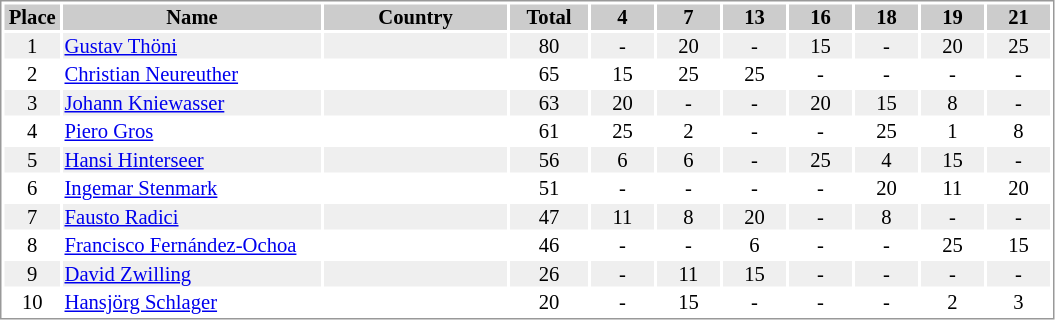<table border="0" style="border: 1px solid #999; background-color:#FFFFFF; text-align:center; font-size:86%; line-height:15px;">
<tr align="center" bgcolor="#CCCCCC">
<th width=35>Place</th>
<th width=170>Name</th>
<th width=120>Country</th>
<th width=50>Total</th>
<th width=40>4</th>
<th width=40>7</th>
<th width=40>13</th>
<th width=40>16</th>
<th width=40>18</th>
<th width=40>19</th>
<th width=40>21</th>
</tr>
<tr bgcolor="#EFEFEF">
<td>1</td>
<td align="left"><a href='#'>Gustav Thöni</a></td>
<td align="left"></td>
<td>80</td>
<td>-</td>
<td>20</td>
<td>-</td>
<td>15</td>
<td>-</td>
<td>20</td>
<td>25</td>
</tr>
<tr>
<td>2</td>
<td align="left"><a href='#'>Christian Neureuther</a></td>
<td align="left"></td>
<td>65</td>
<td>15</td>
<td>25</td>
<td>25</td>
<td>-</td>
<td>-</td>
<td>-</td>
<td>-</td>
</tr>
<tr bgcolor="#EFEFEF">
<td>3</td>
<td align="left"><a href='#'>Johann Kniewasser</a></td>
<td align="left"></td>
<td>63</td>
<td>20</td>
<td>-</td>
<td>-</td>
<td>20</td>
<td>15</td>
<td>8</td>
<td>-</td>
</tr>
<tr>
<td>4</td>
<td align="left"><a href='#'>Piero Gros</a></td>
<td align="left"></td>
<td>61</td>
<td>25</td>
<td>2</td>
<td>-</td>
<td>-</td>
<td>25</td>
<td>1</td>
<td>8</td>
</tr>
<tr bgcolor="#EFEFEF">
<td>5</td>
<td align="left"><a href='#'>Hansi Hinterseer</a></td>
<td align="left"></td>
<td>56</td>
<td>6</td>
<td>6</td>
<td>-</td>
<td>25</td>
<td>4</td>
<td>15</td>
<td>-</td>
</tr>
<tr>
<td>6</td>
<td align="left"><a href='#'>Ingemar Stenmark</a></td>
<td align="left"></td>
<td>51</td>
<td>-</td>
<td>-</td>
<td>-</td>
<td>-</td>
<td>20</td>
<td>11</td>
<td>20</td>
</tr>
<tr bgcolor="#EFEFEF">
<td>7</td>
<td align="left"><a href='#'>Fausto Radici</a></td>
<td align="left"></td>
<td>47</td>
<td>11</td>
<td>8</td>
<td>20</td>
<td>-</td>
<td>8</td>
<td>-</td>
<td>-</td>
</tr>
<tr>
<td>8</td>
<td align="left"><a href='#'>Francisco Fernández-Ochoa</a></td>
<td align="left"></td>
<td>46</td>
<td>-</td>
<td>-</td>
<td>6</td>
<td>-</td>
<td>-</td>
<td>25</td>
<td>15</td>
</tr>
<tr bgcolor="#EFEFEF">
<td>9</td>
<td align="left"><a href='#'>David Zwilling</a></td>
<td align="left"></td>
<td>26</td>
<td>-</td>
<td>11</td>
<td>15</td>
<td>-</td>
<td>-</td>
<td>-</td>
<td>-</td>
</tr>
<tr>
<td>10</td>
<td align="left"><a href='#'>Hansjörg Schlager</a></td>
<td align="left"></td>
<td>20</td>
<td>-</td>
<td>15</td>
<td>-</td>
<td>-</td>
<td>-</td>
<td>2</td>
<td>3</td>
</tr>
</table>
